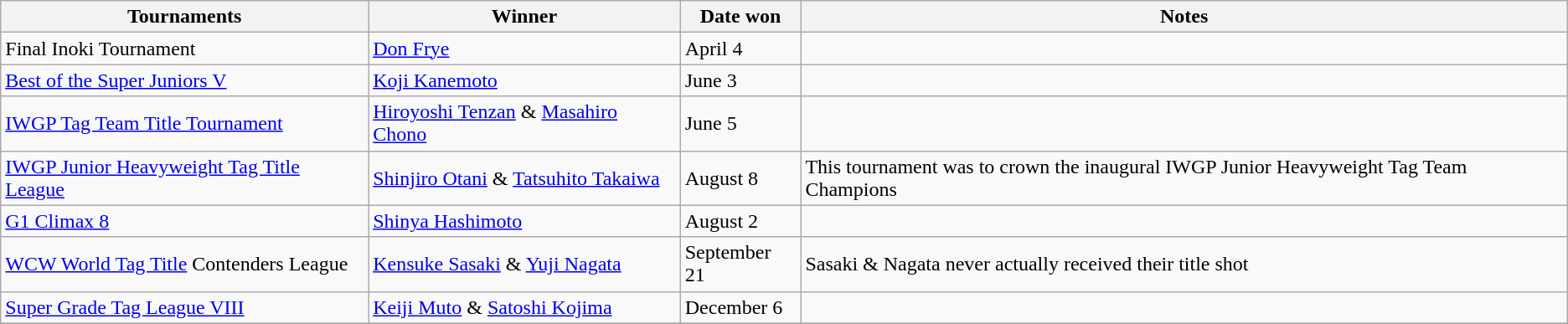<table class="wikitable">
<tr>
<th>Tournaments</th>
<th>Winner</th>
<th>Date won</th>
<th>Notes</th>
</tr>
<tr>
<td>Final Inoki Tournament</td>
<td><a href='#'>Don Frye</a></td>
<td>April 4</td>
<td></td>
</tr>
<tr>
<td><a href='#'>Best of the Super Juniors V</a></td>
<td><a href='#'>Koji Kanemoto</a></td>
<td>June 3</td>
<td></td>
</tr>
<tr>
<td><a href='#'>IWGP Tag Team Title Tournament</a></td>
<td><a href='#'>Hiroyoshi Tenzan</a> & <a href='#'>Masahiro Chono</a></td>
<td>June 5</td>
<td></td>
</tr>
<tr>
<td><a href='#'>IWGP Junior Heavyweight Tag Title League</a></td>
<td><a href='#'>Shinjiro Otani</a> & <a href='#'>Tatsuhito Takaiwa</a></td>
<td>August 8</td>
<td>This tournament was to crown the inaugural IWGP Junior Heavyweight Tag Team Champions</td>
</tr>
<tr>
<td><a href='#'>G1 Climax 8</a></td>
<td><a href='#'>Shinya Hashimoto</a></td>
<td>August 2</td>
<td></td>
</tr>
<tr>
<td><a href='#'>WCW World Tag Title</a> Contenders League</td>
<td><a href='#'>Kensuke Sasaki</a> & <a href='#'>Yuji Nagata</a></td>
<td>September 21</td>
<td>Sasaki & Nagata never actually received their title shot</td>
</tr>
<tr>
<td><a href='#'>Super Grade Tag League VIII</a></td>
<td><a href='#'>Keiji Muto</a> & <a href='#'>Satoshi Kojima</a></td>
<td>December 6</td>
<td></td>
</tr>
<tr>
</tr>
</table>
